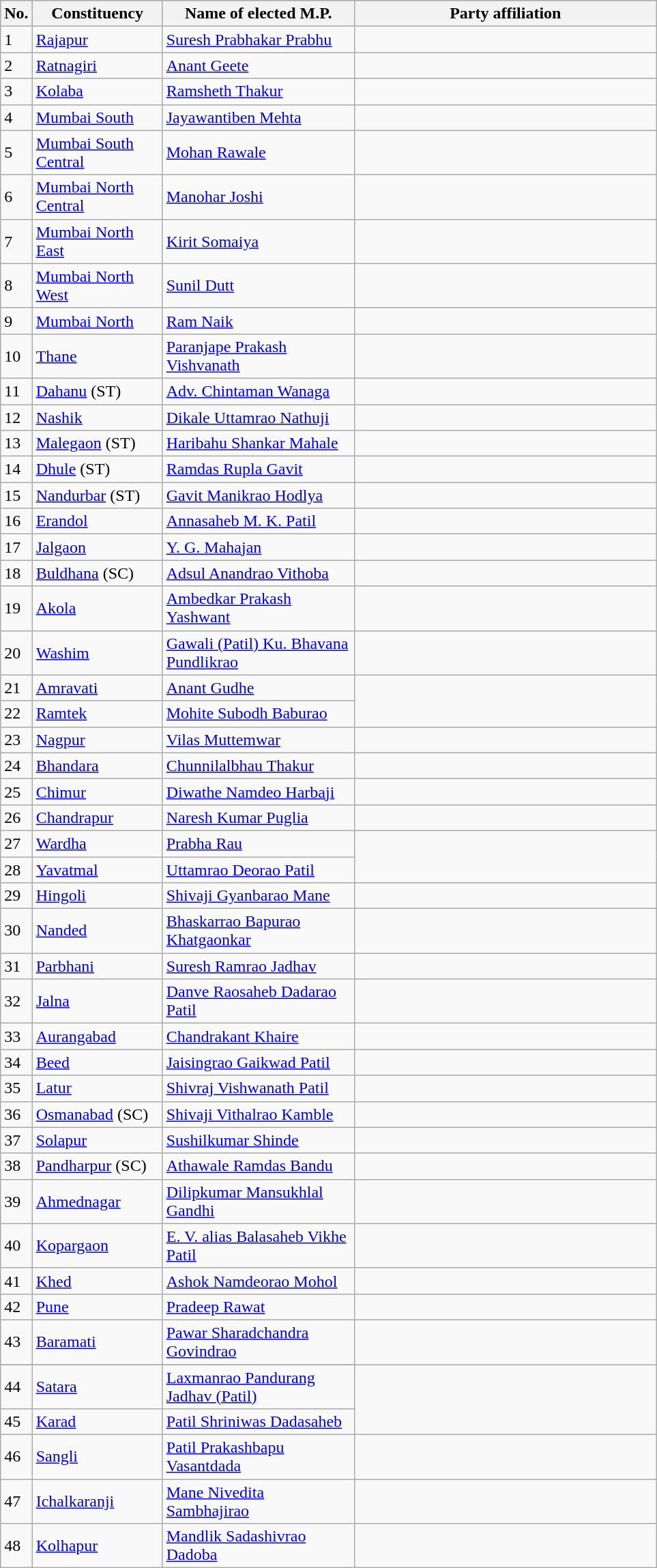<table class="wikitable">
<tr style="background:#ccc; text-align:center;">
<th>No.</th>
<th style="width:120px">Constituency</th>
<th style="width:180px">Name of elected M.P.</th>
<th colspan="2" style="width:18em">Party affiliation</th>
</tr>
<tr>
<td>1</td>
<td><a href='#'>Rajapur</a></td>
<td><a href='#'>Suresh Prabhakar Prabhu</a></td>
<td></td>
</tr>
<tr>
<td>2</td>
<td><a href='#'>Ratnagiri</a></td>
<td><a href='#'>Anant Geete</a></td>
</tr>
<tr>
<td>3</td>
<td><a href='#'>Kolaba</a></td>
<td><a href='#'>Ramsheth Thakur</a></td>
<td></td>
</tr>
<tr>
<td>4</td>
<td><a href='#'>Mumbai South</a></td>
<td><a href='#'>Jayawantiben Mehta</a></td>
<td></td>
</tr>
<tr>
<td>5</td>
<td><a href='#'>Mumbai South Central</a></td>
<td><a href='#'>Mohan Rawale</a></td>
<td></td>
</tr>
<tr>
<td>6</td>
<td><a href='#'>Mumbai North Central</a></td>
<td><a href='#'>Manohar Joshi</a></td>
</tr>
<tr>
<td>7</td>
<td><a href='#'>Mumbai North East</a></td>
<td><a href='#'>Kirit Somaiya</a></td>
<td></td>
</tr>
<tr>
<td>8</td>
<td><a href='#'>Mumbai North West</a></td>
<td><a href='#'>Sunil Dutt</a></td>
<td></td>
</tr>
<tr>
<td>9</td>
<td><a href='#'>Mumbai North</a></td>
<td><a href='#'>Ram Naik</a></td>
<td></td>
</tr>
<tr>
<td>10</td>
<td><a href='#'>Thane</a></td>
<td><a href='#'>Paranjape Prakash Vishvanath</a></td>
<td></td>
</tr>
<tr>
<td>11</td>
<td><a href='#'>Dahanu</a> (ST)</td>
<td><a href='#'>Adv. Chintaman Wanaga</a></td>
<td></td>
</tr>
<tr>
<td>12</td>
<td><a href='#'>Nashik</a></td>
<td><a href='#'>Dikale Uttamrao Nathuji</a></td>
<td></td>
</tr>
<tr>
<td>13</td>
<td><a href='#'>Malegaon</a> (ST)</td>
<td><a href='#'>Haribahu Shankar Mahale</a></td>
<td></td>
</tr>
<tr>
<td>14</td>
<td><a href='#'>Dhule</a> (ST)</td>
<td><a href='#'>Ramdas Rupla Gavit</a></td>
<td></td>
</tr>
<tr>
<td>15</td>
<td><a href='#'>Nandurbar</a> (ST)</td>
<td><a href='#'>Gavit Manikrao Hodlya</a></td>
<td></td>
</tr>
<tr>
<td>16</td>
<td><a href='#'>Erandol</a></td>
<td><a href='#'>Annasaheb M. K. Patil</a></td>
<td></td>
</tr>
<tr>
<td>17</td>
<td><a href='#'>Jalgaon</a></td>
<td><a href='#'>Y. G. Mahajan</a></td>
</tr>
<tr>
<td>18</td>
<td><a href='#'>Buldhana</a> (SC)</td>
<td><a href='#'>Adsul Anandrao Vithoba</a></td>
<td></td>
</tr>
<tr>
<td>19</td>
<td><a href='#'>Akola</a></td>
<td><a href='#'>Ambedkar Prakash Yashwant</a></td>
<td></td>
</tr>
<tr>
<td>20</td>
<td><a href='#'>Washim</a></td>
<td><a href='#'>Gawali (Patil) Ku. Bhavana Pundlikrao</a></td>
<td></td>
</tr>
<tr>
<td>21</td>
<td><a href='#'>Amravati</a></td>
<td><a href='#'>Anant Gudhe</a></td>
</tr>
<tr>
<td>22</td>
<td><a href='#'>Ramtek</a></td>
<td><a href='#'>Mohite Subodh Baburao</a></td>
</tr>
<tr>
<td>23</td>
<td><a href='#'>Nagpur</a></td>
<td><a href='#'>Vilas Muttemwar</a></td>
<td></td>
</tr>
<tr>
<td>24</td>
<td><a href='#'>Bhandara</a></td>
<td><a href='#'>Chunnilalbhau Thakur</a></td>
<td></td>
</tr>
<tr>
<td>25</td>
<td><a href='#'>Chimur</a></td>
<td><a href='#'>Diwathe Namdeo Harbaji</a></td>
</tr>
<tr>
<td>26</td>
<td><a href='#'>Chandrapur</a></td>
<td><a href='#'>Naresh Kumar Puglia</a></td>
<td></td>
</tr>
<tr>
<td>27</td>
<td><a href='#'>Wardha</a></td>
<td><a href='#'>Prabha Rau</a></td>
</tr>
<tr>
<td>28</td>
<td><a href='#'>Yavatmal</a></td>
<td><a href='#'>Uttamrao Deorao Patil</a></td>
</tr>
<tr>
<td>29</td>
<td><a href='#'>Hingoli</a></td>
<td><a href='#'>Shivaji Gyanbarao Mane</a></td>
<td></td>
</tr>
<tr>
<td>30</td>
<td><a href='#'>Nanded</a></td>
<td><a href='#'>Bhaskarrao Bapurao Khatgaonkar</a></td>
<td></td>
</tr>
<tr>
<td>31</td>
<td><a href='#'>Parbhani</a></td>
<td><a href='#'>Suresh Ramrao Jadhav</a></td>
<td></td>
</tr>
<tr>
<td>32</td>
<td><a href='#'>Jalna</a></td>
<td><a href='#'>Danve Raosaheb Dadarao Patil</a></td>
<td></td>
</tr>
<tr>
<td>33</td>
<td><a href='#'>Aurangabad</a></td>
<td><a href='#'>Chandrakant Khaire</a></td>
<td></td>
</tr>
<tr>
<td>34</td>
<td><a href='#'>Beed</a></td>
<td><a href='#'>Jaisingrao Gaikwad Patil</a></td>
<td></td>
</tr>
<tr>
<td>35</td>
<td><a href='#'>Latur</a></td>
<td><a href='#'>Shivraj Vishwanath Patil</a></td>
<td></td>
</tr>
<tr>
<td>36</td>
<td><a href='#'>Osmanabad</a> (SC)</td>
<td><a href='#'>Shivaji Vithalrao Kamble</a></td>
<td></td>
</tr>
<tr>
<td>37</td>
<td><a href='#'>Solapur</a></td>
<td><a href='#'>Sushilkumar Shinde</a></td>
<td></td>
</tr>
<tr>
<td>38</td>
<td><a href='#'>Pandharpur</a> (SC)</td>
<td><a href='#'>Athawale Ramdas Bandu</a></td>
<td></td>
</tr>
<tr>
<td>39</td>
<td><a href='#'>Ahmednagar</a></td>
<td><a href='#'>Dilipkumar Mansukhlal Gandhi</a></td>
<td></td>
</tr>
<tr>
<td>40</td>
<td><a href='#'>Kopargaon</a></td>
<td><a href='#'>E. V. alias Balasaheb Vikhe Patil</a></td>
<td></td>
</tr>
<tr>
<td>41</td>
<td><a href='#'>Khed</a></td>
<td><a href='#'>Ashok Namdeorao Mohol</a></td>
<td></td>
</tr>
<tr>
<td>42</td>
<td><a href='#'>Pune</a></td>
<td><a href='#'>Pradeep Rawat</a></td>
<td></td>
</tr>
<tr>
<td>43</td>
<td><a href='#'>Baramati</a></td>
<td><a href='#'>Pawar Sharadchandra Govindrao</a></td>
<td></td>
</tr>
<tr bgcolor=#FFFFFF>
</tr>
<tr>
<td>44</td>
<td><a href='#'>Satara</a></td>
<td><a href='#'>Laxmanrao Pandurang Jadhav (Patil)</a></td>
</tr>
<tr>
<td>45</td>
<td><a href='#'>Karad</a></td>
<td><a href='#'>Patil Shriniwas Dadasaheb</a></td>
</tr>
<tr>
<td>46</td>
<td><a href='#'>Sangli</a></td>
<td><a href='#'>Patil Prakashbapu Vasantdada</a></td>
<td></td>
</tr>
<tr>
<td>47</td>
<td><a href='#'>Ichalkaranji</a></td>
<td><a href='#'>Mane Nivedita Sambhajirao</a></td>
<td></td>
</tr>
<tr>
<td>48</td>
<td><a href='#'>Kolhapur</a></td>
<td><a href='#'>Mandlik Sadashivrao Dadoba</a></td>
</tr>
</table>
